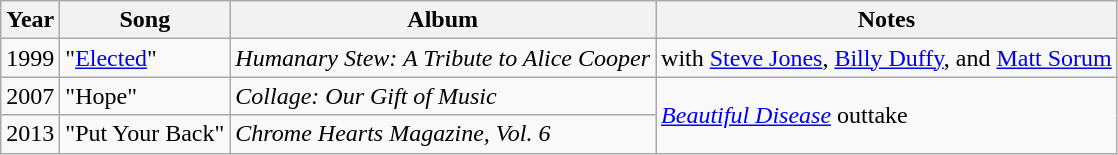<table class="wikitable">
<tr>
<th>Year</th>
<th>Song</th>
<th>Album</th>
<th>Notes</th>
</tr>
<tr>
<td>1999</td>
<td>"<a href='#'>Elected</a>"</td>
<td><em>Humanary Stew: A Tribute to Alice Cooper</em></td>
<td>with <a href='#'>Steve Jones</a>, <a href='#'>Billy Duffy</a>, and <a href='#'>Matt Sorum</a></td>
</tr>
<tr>
<td>2007</td>
<td>"Hope"</td>
<td><em>Collage: Our Gift of Music</em></td>
<td rowspan="2"><em><a href='#'>Beautiful Disease</a></em> outtake</td>
</tr>
<tr>
<td>2013</td>
<td>"Put Your Back"</td>
<td><em>Chrome Hearts Magazine, Vol. 6</em></td>
</tr>
</table>
